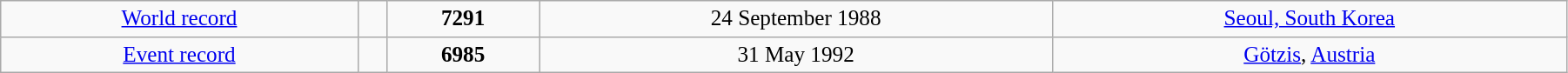<table class="wikitable" style=" text-align:center; font-size:105%;" width="95%">
<tr>
<td><a href='#'>World record</a></td>
<td></td>
<td><strong>7291</strong></td>
<td>24 September 1988</td>
<td> <a href='#'>Seoul, South Korea</a></td>
</tr>
<tr>
<td><a href='#'>Event record</a></td>
<td></td>
<td><strong>6985</strong></td>
<td>31 May 1992</td>
<td> <a href='#'>Götzis</a>, <a href='#'>Austria</a></td>
</tr>
</table>
